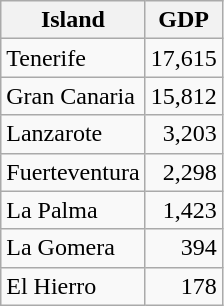<table class="wikitable">
<tr>
<th>Island</th>
<th>GDP</th>
</tr>
<tr>
<td>Tenerife</td>
<td align="right">17,615</td>
</tr>
<tr>
<td>Gran Canaria</td>
<td align="right">15,812</td>
</tr>
<tr>
<td>Lanzarote</td>
<td align="right">3,203</td>
</tr>
<tr>
<td>Fuerteventura</td>
<td align="right">2,298</td>
</tr>
<tr>
<td>La Palma</td>
<td align="right">1,423</td>
</tr>
<tr>
<td>La Gomera</td>
<td align="right">394</td>
</tr>
<tr>
<td>El Hierro</td>
<td align="right">178</td>
</tr>
</table>
